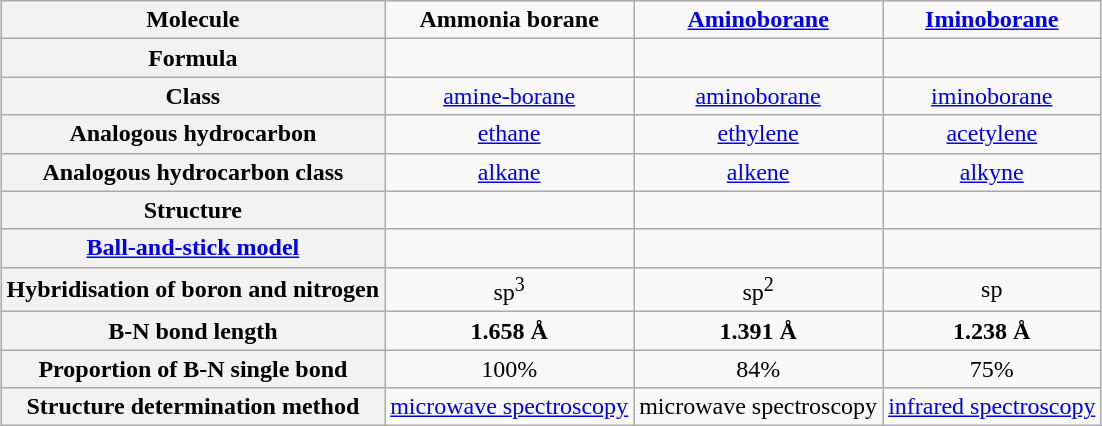<table class="wikitable" style="margin:1em auto; text-align:center;">
<tr>
<th>Molecule</th>
<td><strong>Ammonia borane</strong></td>
<td><strong><a href='#'>Aminoborane</a></strong></td>
<td><strong><a href='#'>Iminoborane</a></strong></td>
</tr>
<tr>
<th>Formula</th>
<td></td>
<td></td>
<td></td>
</tr>
<tr>
<th>Class</th>
<td><a href='#'>amine-borane</a></td>
<td><a href='#'>aminoborane</a></td>
<td><a href='#'>iminoborane</a></td>
</tr>
<tr>
<th>Analogous hydrocarbon</th>
<td><a href='#'>ethane</a></td>
<td><a href='#'>ethylene</a></td>
<td><a href='#'>acetylene</a></td>
</tr>
<tr>
<th>Analogous hydrocarbon class</th>
<td><a href='#'>alkane</a></td>
<td><a href='#'>alkene</a></td>
<td><a href='#'>alkyne</a></td>
</tr>
<tr>
<th>Structure</th>
<td></td>
<td></td>
<td></td>
</tr>
<tr>
<th><a href='#'>Ball-and-stick model</a></th>
<td></td>
<td></td>
<td></td>
</tr>
<tr>
<th>Hybridisation of boron and nitrogen</th>
<td>sp<sup>3</sup></td>
<td>sp<sup>2</sup></td>
<td>sp</td>
</tr>
<tr>
<th>B-N bond length</th>
<td><strong>1.658 Å</strong></td>
<td><strong>1.391 Å</strong></td>
<td><strong>1.238 Å</strong></td>
</tr>
<tr>
<th>Proportion of B-N single bond</th>
<td>100%</td>
<td>84%</td>
<td>75%</td>
</tr>
<tr>
<th>Structure determination method</th>
<td><a href='#'>microwave spectroscopy</a></td>
<td>microwave spectroscopy</td>
<td><a href='#'>infrared spectroscopy</a></td>
</tr>
</table>
